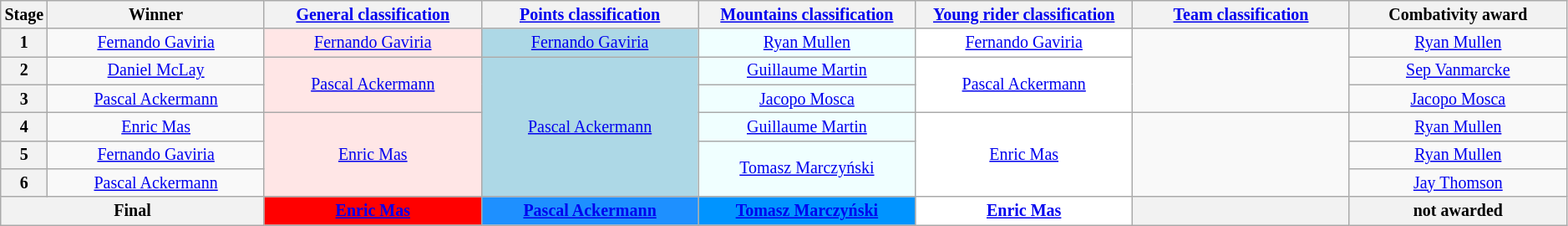<table class="wikitable" style="text-align: center; font-size:smaller;">
<tr>
<th scope="col" style="width:1%;">Stage</th>
<th scope="col" style="width:14%;">Winner</th>
<th scope="col" style="width:14%;"><a href='#'>General classification</a><br></th>
<th scope="col" style="width:14%;"><a href='#'>Points classification</a><br></th>
<th scope="col" style="width:14%;"><a href='#'>Mountains classification</a><br></th>
<th scope="col" style="width:14%;"><a href='#'>Young rider classification</a><br></th>
<th scope="col" style="width:14%;"><a href='#'>Team classification</a></th>
<th scope="col" style="width:14%;">Combativity award</th>
</tr>
<tr>
<th>1</th>
<td><a href='#'>Fernando Gaviria</a></td>
<td style="background:#FFE6E6;"><a href='#'>Fernando Gaviria</a></td>
<td style="background:lightblue;"><a href='#'>Fernando Gaviria</a></td>
<td style="background:azure;"><a href='#'>Ryan Mullen</a></td>
<td style="background:White"><a href='#'>Fernando Gaviria</a></td>
<td rowspan="3"></td>
<td><a href='#'>Ryan Mullen</a></td>
</tr>
<tr>
<th>2</th>
<td><a href='#'>Daniel McLay</a></td>
<td style="background:#FFE6E6;" rowspan=2><a href='#'>Pascal Ackermann</a></td>
<td style="background:lightblue;" rowspan=5><a href='#'>Pascal Ackermann</a></td>
<td style="background:azure;"><a href='#'>Guillaume Martin</a></td>
<td style="background:White" rowspan=2><a href='#'>Pascal Ackermann</a></td>
<td><a href='#'>Sep Vanmarcke</a></td>
</tr>
<tr>
<th>3</th>
<td><a href='#'>Pascal Ackermann</a></td>
<td style="background:azure;"><a href='#'>Jacopo Mosca</a></td>
<td><a href='#'>Jacopo Mosca</a></td>
</tr>
<tr>
<th>4</th>
<td><a href='#'>Enric Mas</a></td>
<td style="background:#FFE6E6;" rowspan=3><a href='#'>Enric Mas</a></td>
<td style="background:azure;"><a href='#'>Guillaume Martin</a></td>
<td style="background:White" rowspan=3><a href='#'>Enric Mas</a></td>
<td rowspan=3></td>
<td><a href='#'>Ryan Mullen</a></td>
</tr>
<tr>
<th>5</th>
<td><a href='#'>Fernando Gaviria</a></td>
<td style="background:azure;" rowspan=2><a href='#'>Tomasz Marczyński</a></td>
<td><a href='#'>Ryan Mullen</a></td>
</tr>
<tr>
<th>6</th>
<td><a href='#'>Pascal Ackermann</a></td>
<td><a href='#'>Jay Thomson</a></td>
</tr>
<tr>
<th colspan="2">Final</th>
<th style="background:#f00;"><a href='#'>Enric Mas</a></th>
<th style="background:dodgerblue;"><a href='#'>Pascal Ackermann</a></th>
<th style="background:#0094FF;"><a href='#'>Tomasz Marczyński</a></th>
<th style="background:#fff;"><a href='#'>Enric Mas</a></th>
<th></th>
<th><strong>not awarded</strong></th>
</tr>
</table>
